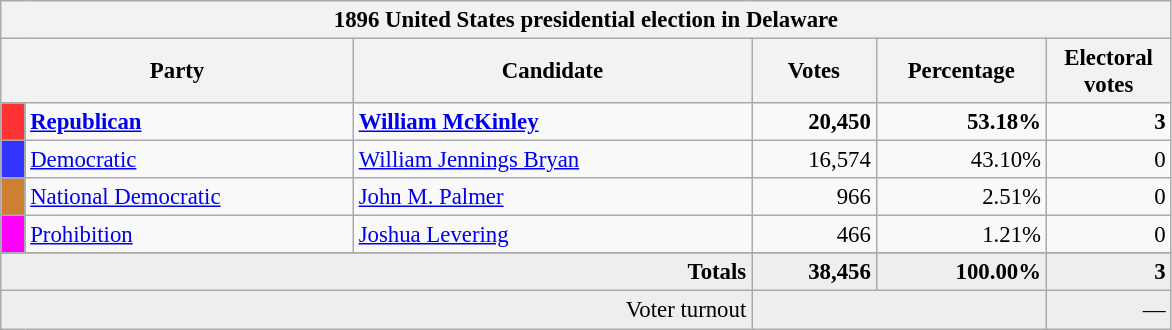<table class="wikitable" style="font-size: 95%;">
<tr>
<th colspan="6">1896 United States presidential election in Delaware</th>
</tr>
<tr>
<th colspan="2" style="width: 15em">Party</th>
<th style="width: 17em">Candidate</th>
<th style="width: 5em">Votes</th>
<th style="width: 7em">Percentage</th>
<th style="width: 5em">Electoral votes</th>
</tr>
<tr>
<th style="background-color:#FF3333; width: 3px"></th>
<td style="width: 130px"><strong><a href='#'>Republican</a></strong></td>
<td><strong><a href='#'>William McKinley</a></strong></td>
<td align="right"><strong>20,450</strong></td>
<td align="right"><strong>53.18%</strong></td>
<td align="right"><strong>3</strong></td>
</tr>
<tr>
<th style="background-color:#3333FF; width: 3px"></th>
<td style="width: 130px"><a href='#'>Democratic</a></td>
<td><a href='#'>William Jennings Bryan</a></td>
<td align="right">16,574</td>
<td align="right">43.10%</td>
<td align="right">0</td>
</tr>
<tr>
<th style="background-color:#CD7F32; width: 3px"></th>
<td style="width: 130px"><a href='#'>National Democratic</a></td>
<td><a href='#'>John M. Palmer</a></td>
<td align="right">966</td>
<td align="right">2.51%</td>
<td align="right">0</td>
</tr>
<tr>
<th style="background-color:#FF00FF; width: 3px"></th>
<td style="width: 130px"><a href='#'>Prohibition</a></td>
<td><a href='#'>Joshua Levering</a></td>
<td align="right">466</td>
<td align="right">1.21%</td>
<td align="right">0</td>
</tr>
<tr>
</tr>
<tr bgcolor="#EEEEEE">
<td colspan="3" align="right"><strong>Totals</strong></td>
<td align="right"><strong>38,456</strong></td>
<td align="right"><strong>100.00%</strong></td>
<td align="right"><strong>3</strong></td>
</tr>
<tr bgcolor="#EEEEEE">
<td colspan="3" align="right">Voter turnout</td>
<td colspan="2" align="right"></td>
<td align="right">—</td>
</tr>
</table>
